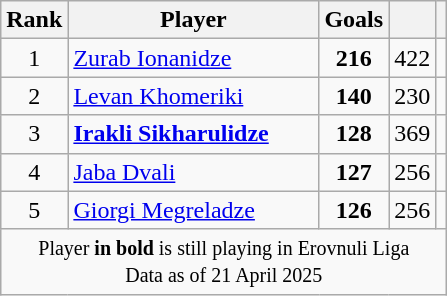<table class="wikitable sortable" style="text-align:center">
<tr>
<th scope="col">Rank</th>
<th scope="col" width="160px">Player</th>
<th scope="col">Goals</th>
<th scope="col"></th>
<th scope="col"></th>
</tr>
<tr>
<td>1</td>
<td style="text-align:left"><a href='#'>Zurab Ionanidze</a></td>
<td><strong>216</strong></td>
<td>422</td>
<td></td>
</tr>
<tr>
<td>2</td>
<td style="text-align:left"><a href='#'>Levan Khomeriki</a></td>
<td><strong>140</strong></td>
<td>230</td>
<td></td>
</tr>
<tr>
<td>3</td>
<td style="text-align:left"><strong><a href='#'>Irakli Sikharulidze</a></strong></td>
<td><strong>128</strong></td>
<td>369</td>
<td></td>
</tr>
<tr>
<td>4</td>
<td style="text-align:left"><a href='#'>Jaba Dvali</a></td>
<td><strong>127</strong></td>
<td>256</td>
<td></td>
</tr>
<tr>
<td>5</td>
<td style="text-align:left"><a href='#'>Giorgi Megreladze</a></td>
<td><strong>126</strong></td>
<td>256</td>
<td></td>
</tr>
<tr>
<td colspan="5"><small>Player <strong>in bold</strong> is still playing in Erovnuli Liga</small><br><small>Data as of 21 April 2025</small></td>
</tr>
</table>
